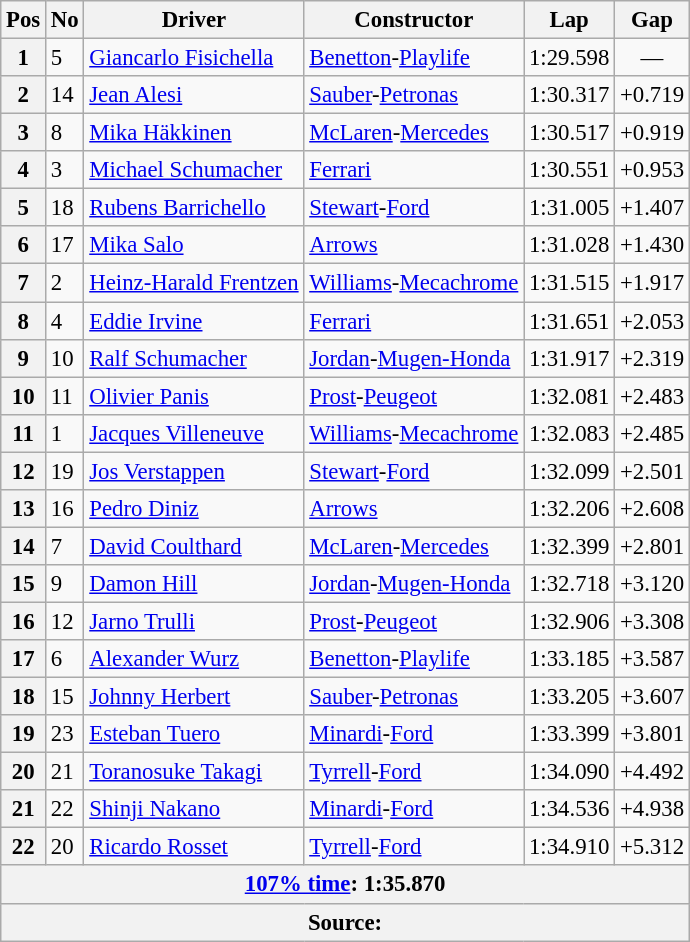<table class="wikitable sortable" style="font-size: 95%;">
<tr>
<th>Pos</th>
<th>No</th>
<th>Driver</th>
<th>Constructor</th>
<th>Lap</th>
<th>Gap</th>
</tr>
<tr>
<th>1</th>
<td>5</td>
<td> <a href='#'>Giancarlo Fisichella</a></td>
<td><a href='#'>Benetton</a>-<a href='#'>Playlife</a></td>
<td>1:29.598</td>
<td align="center">—</td>
</tr>
<tr>
<th>2</th>
<td>14</td>
<td> <a href='#'>Jean Alesi</a></td>
<td><a href='#'>Sauber</a>-<a href='#'>Petronas</a></td>
<td>1:30.317</td>
<td>+0.719</td>
</tr>
<tr>
<th>3</th>
<td>8</td>
<td> <a href='#'>Mika Häkkinen</a></td>
<td><a href='#'>McLaren</a>-<a href='#'>Mercedes</a></td>
<td>1:30.517</td>
<td>+0.919</td>
</tr>
<tr>
<th>4</th>
<td>3</td>
<td> <a href='#'>Michael Schumacher</a></td>
<td><a href='#'>Ferrari</a></td>
<td>1:30.551</td>
<td>+0.953</td>
</tr>
<tr>
<th>5</th>
<td>18</td>
<td> <a href='#'>Rubens Barrichello</a></td>
<td><a href='#'>Stewart</a>-<a href='#'>Ford</a></td>
<td>1:31.005</td>
<td>+1.407</td>
</tr>
<tr>
<th>6</th>
<td>17</td>
<td> <a href='#'>Mika Salo</a></td>
<td><a href='#'>Arrows</a></td>
<td>1:31.028</td>
<td>+1.430</td>
</tr>
<tr>
<th>7</th>
<td>2</td>
<td> <a href='#'>Heinz-Harald Frentzen</a></td>
<td><a href='#'>Williams</a>-<a href='#'>Mecachrome</a></td>
<td>1:31.515</td>
<td>+1.917</td>
</tr>
<tr>
<th>8</th>
<td>4</td>
<td> <a href='#'>Eddie Irvine</a></td>
<td><a href='#'>Ferrari</a></td>
<td>1:31.651</td>
<td>+2.053</td>
</tr>
<tr>
<th>9</th>
<td>10</td>
<td> <a href='#'>Ralf Schumacher</a></td>
<td><a href='#'>Jordan</a>-<a href='#'>Mugen-Honda</a></td>
<td>1:31.917</td>
<td>+2.319</td>
</tr>
<tr>
<th>10</th>
<td>11</td>
<td> <a href='#'>Olivier Panis</a></td>
<td><a href='#'>Prost</a>-<a href='#'>Peugeot</a></td>
<td>1:32.081</td>
<td>+2.483</td>
</tr>
<tr>
<th>11</th>
<td>1</td>
<td> <a href='#'>Jacques Villeneuve</a></td>
<td><a href='#'>Williams</a>-<a href='#'>Mecachrome</a></td>
<td>1:32.083</td>
<td>+2.485</td>
</tr>
<tr>
<th>12</th>
<td>19</td>
<td> <a href='#'>Jos Verstappen</a></td>
<td><a href='#'>Stewart</a>-<a href='#'>Ford</a></td>
<td>1:32.099</td>
<td>+2.501</td>
</tr>
<tr>
<th>13</th>
<td>16</td>
<td> <a href='#'>Pedro Diniz</a></td>
<td><a href='#'>Arrows</a></td>
<td>1:32.206</td>
<td>+2.608</td>
</tr>
<tr>
<th>14</th>
<td>7</td>
<td> <a href='#'>David Coulthard</a></td>
<td><a href='#'>McLaren</a>-<a href='#'>Mercedes</a></td>
<td>1:32.399</td>
<td>+2.801</td>
</tr>
<tr>
<th>15</th>
<td>9</td>
<td> <a href='#'>Damon Hill</a></td>
<td><a href='#'>Jordan</a>-<a href='#'>Mugen-Honda</a></td>
<td>1:32.718</td>
<td>+3.120</td>
</tr>
<tr>
<th>16</th>
<td>12</td>
<td> <a href='#'>Jarno Trulli</a></td>
<td><a href='#'>Prost</a>-<a href='#'>Peugeot</a></td>
<td>1:32.906</td>
<td>+3.308</td>
</tr>
<tr>
<th>17</th>
<td>6</td>
<td> <a href='#'>Alexander Wurz</a></td>
<td><a href='#'>Benetton</a>-<a href='#'>Playlife</a></td>
<td>1:33.185</td>
<td>+3.587</td>
</tr>
<tr>
<th>18</th>
<td>15</td>
<td> <a href='#'>Johnny Herbert</a></td>
<td><a href='#'>Sauber</a>-<a href='#'>Petronas</a></td>
<td>1:33.205</td>
<td>+3.607</td>
</tr>
<tr>
<th>19</th>
<td>23</td>
<td> <a href='#'>Esteban Tuero</a></td>
<td><a href='#'>Minardi</a>-<a href='#'>Ford</a></td>
<td>1:33.399</td>
<td>+3.801</td>
</tr>
<tr>
<th>20</th>
<td>21</td>
<td> <a href='#'>Toranosuke Takagi</a></td>
<td><a href='#'>Tyrrell</a>-<a href='#'>Ford</a></td>
<td>1:34.090</td>
<td>+4.492</td>
</tr>
<tr>
<th>21</th>
<td>22</td>
<td> <a href='#'>Shinji Nakano</a></td>
<td><a href='#'>Minardi</a>-<a href='#'>Ford</a></td>
<td>1:34.536</td>
<td>+4.938</td>
</tr>
<tr>
<th>22</th>
<td>20</td>
<td> <a href='#'>Ricardo Rosset</a></td>
<td><a href='#'>Tyrrell</a>-<a href='#'>Ford</a></td>
<td>1:34.910</td>
<td>+5.312</td>
</tr>
<tr>
<th colspan="6"><a href='#'>107% time</a>: 1:35.870</th>
</tr>
<tr>
<th colspan="6">Source:</th>
</tr>
</table>
